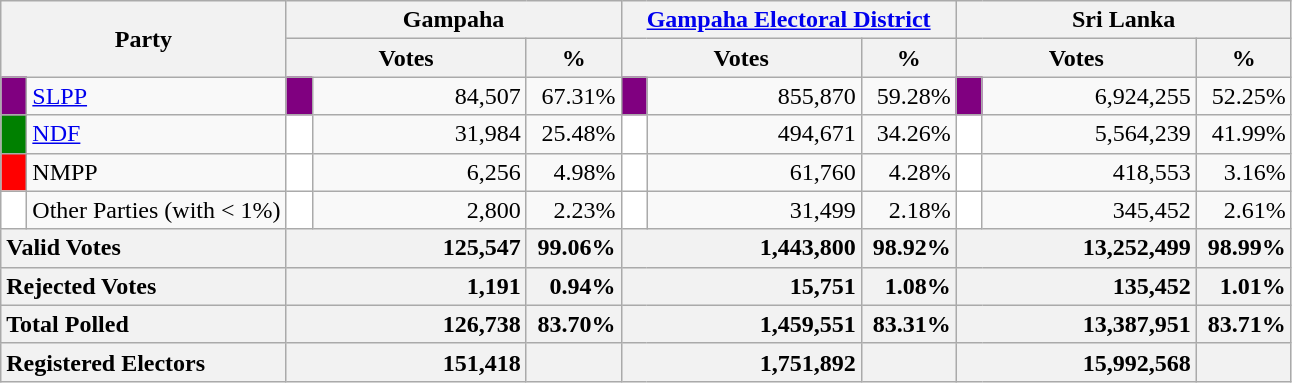<table class="wikitable">
<tr>
<th colspan="2" width="144px"rowspan="2">Party</th>
<th colspan="3" width="216px">Gampaha</th>
<th colspan="3" width="216px"><a href='#'>Gampaha Electoral District</a></th>
<th colspan="3" width="216px">Sri Lanka</th>
</tr>
<tr>
<th colspan="2" width="144px">Votes</th>
<th>%</th>
<th colspan="2" width="144px">Votes</th>
<th>%</th>
<th colspan="2" width="144px">Votes</th>
<th>%</th>
</tr>
<tr>
<td style="background-color:purple;" width="10px"></td>
<td style="text-align:left;"><a href='#'>SLPP</a></td>
<td style="background-color:purple;" width="10px"></td>
<td style="text-align:right;">84,507</td>
<td style="text-align:right;">67.31%</td>
<td style="background-color:purple;" width="10px"></td>
<td style="text-align:right;">855,870</td>
<td style="text-align:right;">59.28%</td>
<td style="background-color:purple;" width="10px"></td>
<td style="text-align:right;">6,924,255</td>
<td style="text-align:right;">52.25%</td>
</tr>
<tr>
<td style="background-color:green;" width="10px"></td>
<td style="text-align:left;"><a href='#'>NDF</a></td>
<td style="background-color:white;" width="10px"></td>
<td style="text-align:right;">31,984</td>
<td style="text-align:right;">25.48%</td>
<td style="background-color:white;" width="10px"></td>
<td style="text-align:right;">494,671</td>
<td style="text-align:right;">34.26%</td>
<td style="background-color:white;" width="10px"></td>
<td style="text-align:right;">5,564,239</td>
<td style="text-align:right;">41.99%</td>
</tr>
<tr>
<td style="background-color:red;" width="10px"></td>
<td style="text-align:left;">NMPP</td>
<td style="background-color:white;" width="10px"></td>
<td style="text-align:right;">6,256</td>
<td style="text-align:right;">4.98%</td>
<td style="background-color:white;" width="10px"></td>
<td style="text-align:right;">61,760</td>
<td style="text-align:right;">4.28%</td>
<td style="background-color:white;" width="10px"></td>
<td style="text-align:right;">418,553</td>
<td style="text-align:right;">3.16%</td>
</tr>
<tr>
<td style="background-color:white;" width="10px"></td>
<td style="text-align:left;">Other Parties (with < 1%)</td>
<td style="background-color:white;" width="10px"></td>
<td style="text-align:right;">2,800</td>
<td style="text-align:right;">2.23%</td>
<td style="background-color:white;" width="10px"></td>
<td style="text-align:right;">31,499</td>
<td style="text-align:right;">2.18%</td>
<td style="background-color:white;" width="10px"></td>
<td style="text-align:right;">345,452</td>
<td style="text-align:right;">2.61%</td>
</tr>
<tr>
<th colspan="2" width="144px"style="text-align:left;">Valid Votes</th>
<th style="text-align:right;"colspan="2" width="144px">125,547</th>
<th style="text-align:right;">99.06%</th>
<th style="text-align:right;"colspan="2" width="144px">1,443,800</th>
<th style="text-align:right;">98.92%</th>
<th style="text-align:right;"colspan="2" width="144px">13,252,499</th>
<th style="text-align:right;">98.99%</th>
</tr>
<tr>
<th colspan="2" width="144px"style="text-align:left;">Rejected Votes</th>
<th style="text-align:right;"colspan="2" width="144px">1,191</th>
<th style="text-align:right;">0.94%</th>
<th style="text-align:right;"colspan="2" width="144px">15,751</th>
<th style="text-align:right;">1.08%</th>
<th style="text-align:right;"colspan="2" width="144px">135,452</th>
<th style="text-align:right;">1.01%</th>
</tr>
<tr>
<th colspan="2" width="144px"style="text-align:left;">Total Polled</th>
<th style="text-align:right;"colspan="2" width="144px">126,738</th>
<th style="text-align:right;">83.70%</th>
<th style="text-align:right;"colspan="2" width="144px">1,459,551</th>
<th style="text-align:right;">83.31%</th>
<th style="text-align:right;"colspan="2" width="144px">13,387,951</th>
<th style="text-align:right;">83.71%</th>
</tr>
<tr>
<th colspan="2" width="144px"style="text-align:left;">Registered Electors</th>
<th style="text-align:right;"colspan="2" width="144px">151,418</th>
<th></th>
<th style="text-align:right;"colspan="2" width="144px">1,751,892</th>
<th></th>
<th style="text-align:right;"colspan="2" width="144px">15,992,568</th>
<th></th>
</tr>
</table>
